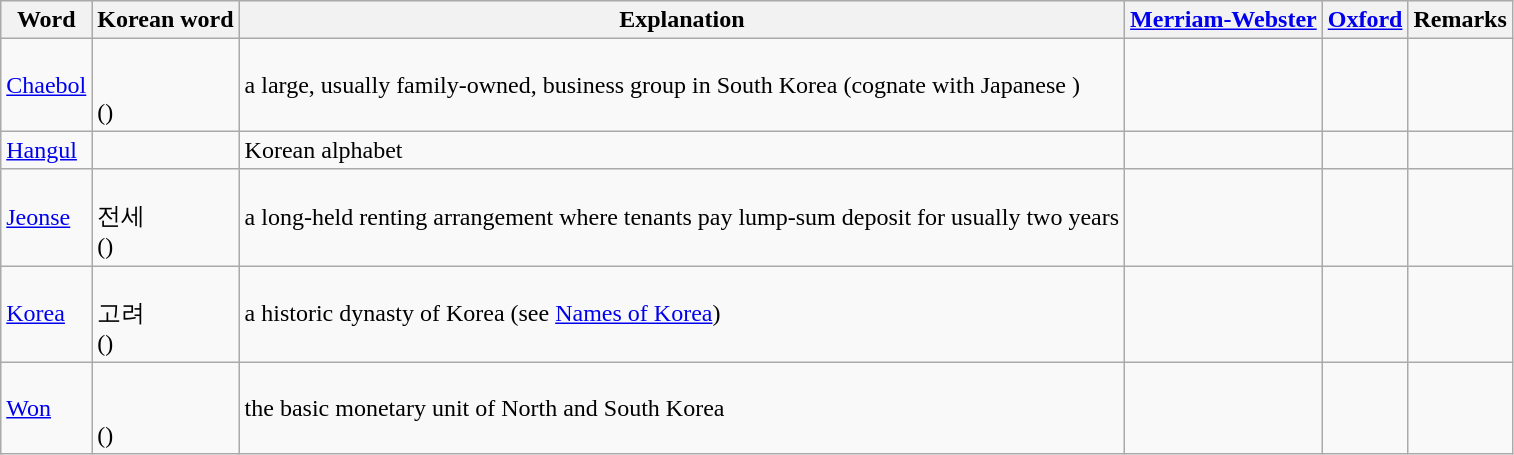<table class="wikitable" style="text-align: left;">
<tr style="background:#ececec;">
<th>Word</th>
<th>Korean word</th>
<th>Explanation</th>
<th><a href='#'>Merriam-Webster</a></th>
<th><a href='#'>Oxford</a></th>
<th>Remarks</th>
</tr>
<tr>
<td><a href='#'>Chaebol</a></td>
<td><br><br>()</td>
<td>a large, usually family-owned, business group in South Korea (cognate with Japanese )</td>
<td></td>
<td></td>
<td></td>
</tr>
<tr>
<td><a href='#'>Hangul</a></td>
<td><br></td>
<td>Korean alphabet</td>
<td></td>
<td></td>
<td></td>
</tr>
<tr>
<td><a href='#'>Jeonse</a></td>
<td><br>전세<br>()</td>
<td>a long-held renting arrangement where tenants pay lump-sum deposit for usually two years</td>
<td></td>
<td></td>
<td></td>
</tr>
<tr>
<td><a href='#'>Korea</a></td>
<td><br>고려<br>()</td>
<td>a historic dynasty of Korea (see <a href='#'>Names of Korea</a>)</td>
<td></td>
<td></td>
<td></td>
</tr>
<tr>
<td><a href='#'>Won</a></td>
<td><br><br>()</td>
<td>the basic monetary unit of North and South Korea</td>
<td></td>
<td></td>
<td></td>
</tr>
</table>
